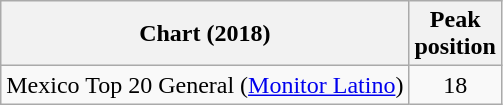<table class="wikitable sortable">
<tr>
<th>Chart (2018)</th>
<th>Peak<br>position</th>
</tr>
<tr>
<td>Mexico Top 20 General (<a href='#'>Monitor Latino</a>)</td>
<td style="text-align:center;">18</td>
</tr>
</table>
